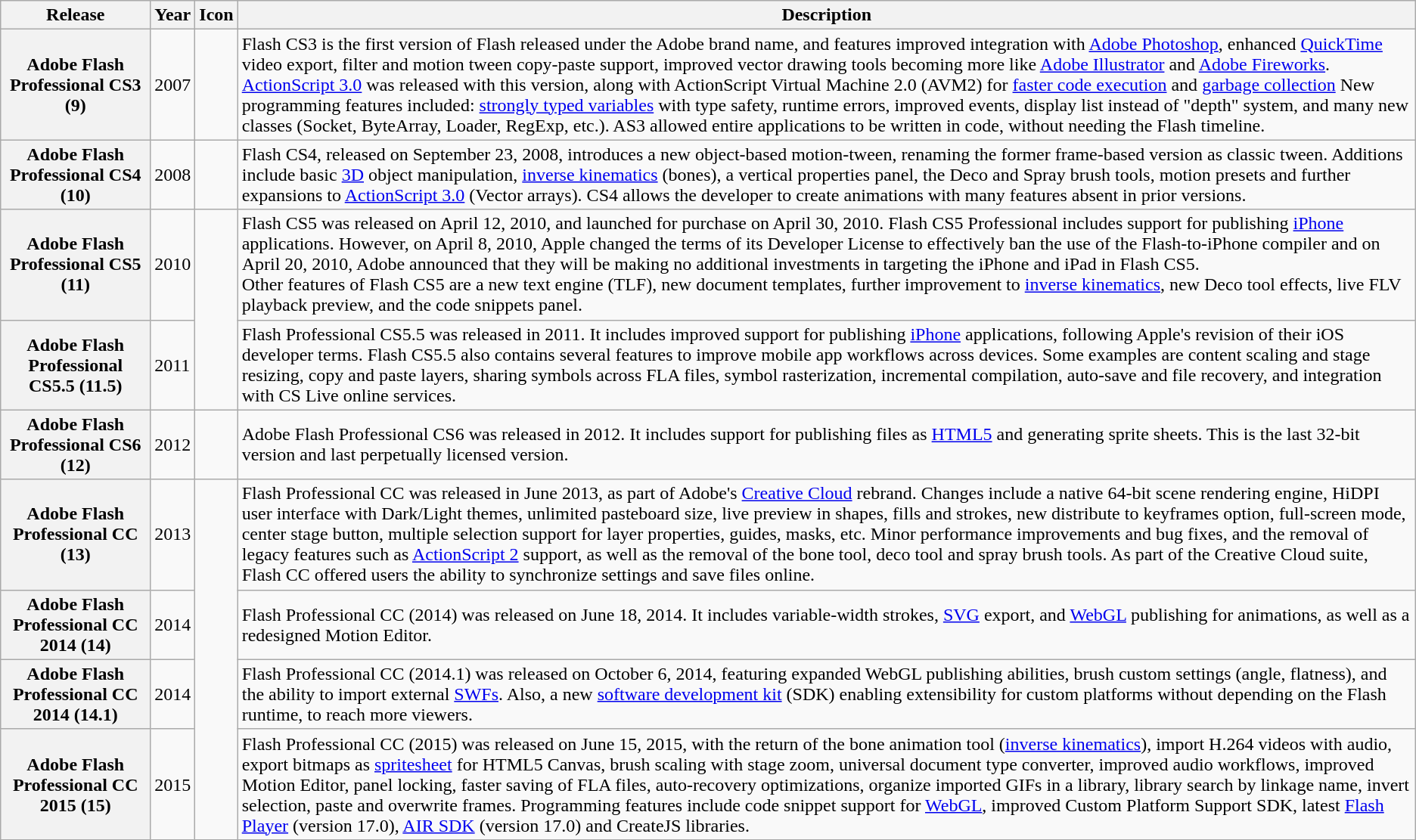<table class="wikitable">
<tr>
<th scope="col">Release</th>
<th scope="col">Year</th>
<th scope="col">Icon</th>
<th scope="col">Description</th>
</tr>
<tr>
<th scope="row">Adobe Flash Professional CS3 (9)</th>
<td>2007</td>
<td></td>
<td>Flash CS3 is the first version of Flash released under the Adobe brand name, and features improved integration with <a href='#'>Adobe Photoshop</a>, enhanced <a href='#'>QuickTime</a> video export, filter and motion tween copy-paste support, improved vector drawing tools becoming more like <a href='#'>Adobe Illustrator</a> and <a href='#'>Adobe Fireworks</a>.<br><a href='#'>ActionScript 3.0</a> was released with this version, along with ActionScript Virtual Machine 2.0 (AVM2) for <a href='#'>faster code execution</a> and <a href='#'>garbage collection</a> New programming features included: <a href='#'>strongly typed variables</a> with type safety, runtime errors, improved events, display list instead of "depth" system, and many new classes (Socket, ByteArray, Loader, RegExp, etc.). AS3 allowed entire applications to be written in code, without needing the Flash timeline.</td>
</tr>
<tr id="Flash CS4">
<th scope="row">Adobe Flash Professional CS4 (10)</th>
<td>2008</td>
<td></td>
<td>Flash CS4, released on September 23, 2008, introduces a new object-based motion-tween, renaming the former frame-based version as classic tween. Additions include basic <a href='#'>3D</a> object manipulation, <a href='#'>inverse kinematics</a> (bones), a vertical properties panel, the Deco and Spray brush tools, motion presets and further expansions to <a href='#'>ActionScript 3.0</a> (Vector arrays). CS4 allows the developer to create animations with many features absent in prior versions.</td>
</tr>
<tr>
<th scope="row">Adobe Flash Professional CS5 (11)</th>
<td>2010</td>
<td rowspan=2></td>
<td>Flash CS5 was released on April 12, 2010, and launched for purchase on April 30, 2010. Flash CS5 Professional includes support for publishing <a href='#'>iPhone</a> applications. However, on April 8, 2010, Apple changed the terms of its Developer License to effectively ban the use of the Flash-to-iPhone compiler and on April 20, 2010, Adobe announced that they will be making no additional investments in targeting the iPhone and iPad in Flash CS5.<br>Other features of Flash CS5 are a new text engine (TLF), new document templates, further improvement to <a href='#'>inverse kinematics</a>, new Deco tool effects, live FLV playback preview, and the code snippets panel.</td>
</tr>
<tr>
<th scope="row">Adobe Flash Professional CS5.5 (11.5)</th>
<td>2011</td>
<td>Flash Professional CS5.5 was released in 2011. It includes improved support for publishing <a href='#'>iPhone</a> applications, following Apple's revision of their iOS developer terms. Flash CS5.5 also contains several features to improve mobile app workflows across devices. Some examples are content scaling and stage resizing, copy and paste layers, sharing symbols across FLA files, symbol rasterization, incremental compilation, auto-save and file recovery, and integration with CS Live online services.</td>
</tr>
<tr>
<th scope="row">Adobe Flash Professional CS6 (12)</th>
<td>2012</td>
<td></td>
<td>Adobe Flash Professional CS6 was released in 2012. It includes support for publishing files as <a href='#'>HTML5</a> and generating sprite sheets. This is the last 32-bit version and last perpetually licensed version.</td>
</tr>
<tr>
<th scope="row">Adobe Flash Professional CC (13)</th>
<td>2013</td>
<td rowspan=4></td>
<td>Flash Professional CC was released in June 2013, as part of Adobe's <a href='#'>Creative Cloud</a> rebrand. Changes include a native 64-bit scene rendering engine, HiDPI user interface with Dark/Light themes, unlimited pasteboard size, live preview in shapes, fills and strokes, new distribute to keyframes option, full-screen mode, center stage button, multiple selection support for layer properties, guides, masks, etc. Minor performance improvements and bug fixes, and the removal of legacy features such as <a href='#'>ActionScript 2</a> support, as well as the removal of the bone tool, deco tool and spray brush tools. As part of the Creative Cloud suite, Flash CC offered users the ability to synchronize settings and save files online.</td>
</tr>
<tr>
<th scope="row">Adobe Flash Professional CC 2014 (14)</th>
<td>2014</td>
<td>Flash Professional CC (2014) was released on June 18, 2014. It includes variable-width strokes, <a href='#'>SVG</a> export, and <a href='#'>WebGL</a> publishing for animations, as well as a redesigned Motion Editor.</td>
</tr>
<tr>
<th scope="row">Adobe Flash Professional CC 2014 (14.1)</th>
<td>2014</td>
<td>Flash Professional CC (2014.1) was released on October 6, 2014, featuring expanded WebGL publishing abilities, brush custom settings (angle, flatness), and the ability to import external <a href='#'>SWFs</a>. Also, a new <a href='#'>software development kit</a> (SDK) enabling extensibility for custom platforms without depending on the Flash runtime, to reach more viewers.</td>
</tr>
<tr>
<th scope="row">Adobe Flash Professional CC 2015 (15)</th>
<td>2015</td>
<td>Flash Professional CC (2015) was released on June 15, 2015, with the return of the bone animation tool (<a href='#'>inverse kinematics</a>), import H.264 videos with audio, export bitmaps as <a href='#'>spritesheet</a> for HTML5 Canvas, brush scaling with stage zoom, universal document type converter, improved audio workflows, improved Motion Editor, panel locking, faster saving of FLA files, auto-recovery optimizations, organize imported GIFs in a library, library search by linkage name, invert selection, paste and overwrite frames.  Programming features include code snippet support for <a href='#'>WebGL</a>, improved Custom Platform Support SDK, latest <a href='#'>Flash Player</a> (version 17.0), <a href='#'>AIR SDK</a> (version 17.0) and CreateJS libraries.</td>
</tr>
</table>
